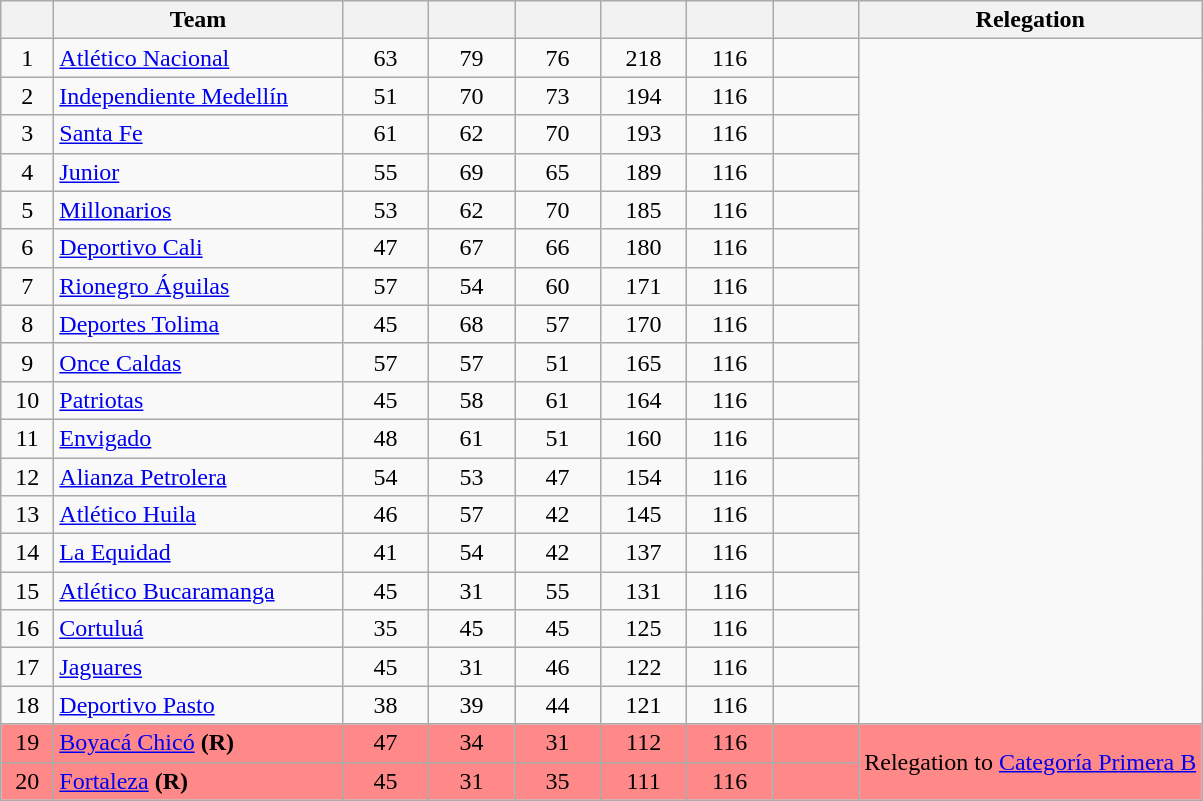<table class="wikitable" style="text-align: center;">
<tr>
<th width=28><br></th>
<th width=185>Team</th>
<th width=50></th>
<th width=50></th>
<th width=50></th>
<th width=50></th>
<th width=50></th>
<th width=50><br></th>
<th>Relegation</th>
</tr>
<tr>
<td>1</td>
<td align="left"><a href='#'>Atlético Nacional</a></td>
<td>63</td>
<td>79</td>
<td>76</td>
<td>218</td>
<td>116</td>
<td><strong></strong></td>
</tr>
<tr>
<td>2</td>
<td align="left"><a href='#'>Independiente Medellín</a></td>
<td>51</td>
<td>70</td>
<td>73</td>
<td>194</td>
<td>116</td>
<td><strong></strong></td>
</tr>
<tr>
<td>3</td>
<td align="left"><a href='#'>Santa Fe</a></td>
<td>61</td>
<td>62</td>
<td>70</td>
<td>193</td>
<td>116</td>
<td><strong></strong></td>
</tr>
<tr>
<td>4</td>
<td align="left"><a href='#'>Junior</a></td>
<td>55</td>
<td>69</td>
<td>65</td>
<td>189</td>
<td>116</td>
<td><strong></strong></td>
</tr>
<tr>
<td>5</td>
<td align="left"><a href='#'>Millonarios</a></td>
<td>53</td>
<td>62</td>
<td>70</td>
<td>185</td>
<td>116</td>
<td><strong></strong></td>
</tr>
<tr>
<td>6</td>
<td align="left"><a href='#'>Deportivo Cali</a></td>
<td>47</td>
<td>67</td>
<td>66</td>
<td>180</td>
<td>116</td>
<td><strong></strong></td>
</tr>
<tr>
<td>7</td>
<td align="left"><a href='#'>Rionegro Águilas</a></td>
<td>57</td>
<td>54</td>
<td>60</td>
<td>171</td>
<td>116</td>
<td><strong></strong></td>
</tr>
<tr>
<td>8</td>
<td align="left"><a href='#'>Deportes Tolima</a></td>
<td>45</td>
<td>68</td>
<td>57</td>
<td>170</td>
<td>116</td>
<td><strong></strong></td>
</tr>
<tr>
<td>9</td>
<td align="left"><a href='#'>Once Caldas</a></td>
<td>57</td>
<td>57</td>
<td>51</td>
<td>165</td>
<td>116</td>
<td><strong></strong></td>
</tr>
<tr>
<td>10</td>
<td align="left"><a href='#'>Patriotas</a></td>
<td>45</td>
<td>58</td>
<td>61</td>
<td>164</td>
<td>116</td>
<td><strong></strong></td>
</tr>
<tr>
<td>11</td>
<td align="left"><a href='#'>Envigado</a></td>
<td>48</td>
<td>61</td>
<td>51</td>
<td>160</td>
<td>116</td>
<td><strong></strong></td>
</tr>
<tr>
<td>12</td>
<td align="left"><a href='#'>Alianza Petrolera</a></td>
<td>54</td>
<td>53</td>
<td>47</td>
<td>154</td>
<td>116</td>
<td><strong></strong></td>
</tr>
<tr>
<td>13</td>
<td align="left"><a href='#'>Atlético Huila</a></td>
<td>46</td>
<td>57</td>
<td>42</td>
<td>145</td>
<td>116</td>
<td><strong></strong></td>
</tr>
<tr>
<td>14</td>
<td align="left"><a href='#'>La Equidad</a></td>
<td>41</td>
<td>54</td>
<td>42</td>
<td>137</td>
<td>116</td>
<td><strong></strong></td>
</tr>
<tr>
<td>15</td>
<td align="left"><a href='#'>Atlético Bucaramanga</a></td>
<td>45</td>
<td>31</td>
<td>55</td>
<td>131</td>
<td>116</td>
<td><strong></strong></td>
</tr>
<tr>
<td>16</td>
<td align="left"><a href='#'>Cortuluá</a></td>
<td>35</td>
<td>45</td>
<td>45</td>
<td>125</td>
<td>116</td>
<td><strong></strong></td>
</tr>
<tr>
<td>17</td>
<td align="left"><a href='#'>Jaguares</a></td>
<td>45</td>
<td>31</td>
<td>46</td>
<td>122</td>
<td>116</td>
<td><strong></strong></td>
</tr>
<tr>
<td>18</td>
<td align="left"><a href='#'>Deportivo Pasto</a></td>
<td>38</td>
<td>39</td>
<td>44</td>
<td>121</td>
<td>116</td>
<td><strong></strong></td>
</tr>
<tr bgcolor=#FF8888>
<td>19</td>
<td align="left"><a href='#'>Boyacá Chicó</a> <strong>(R)</strong></td>
<td>47</td>
<td>34</td>
<td>31</td>
<td>112</td>
<td>116</td>
<td><strong></strong></td>
<td rowspan=2>Relegation to <a href='#'>Categoría Primera B</a></td>
</tr>
<tr bgcolor=#FF8888>
<td>20</td>
<td align="left"><a href='#'>Fortaleza</a> <strong>(R)</strong></td>
<td>45</td>
<td>31</td>
<td>35</td>
<td>111</td>
<td>116</td>
<td><strong></strong></td>
</tr>
</table>
